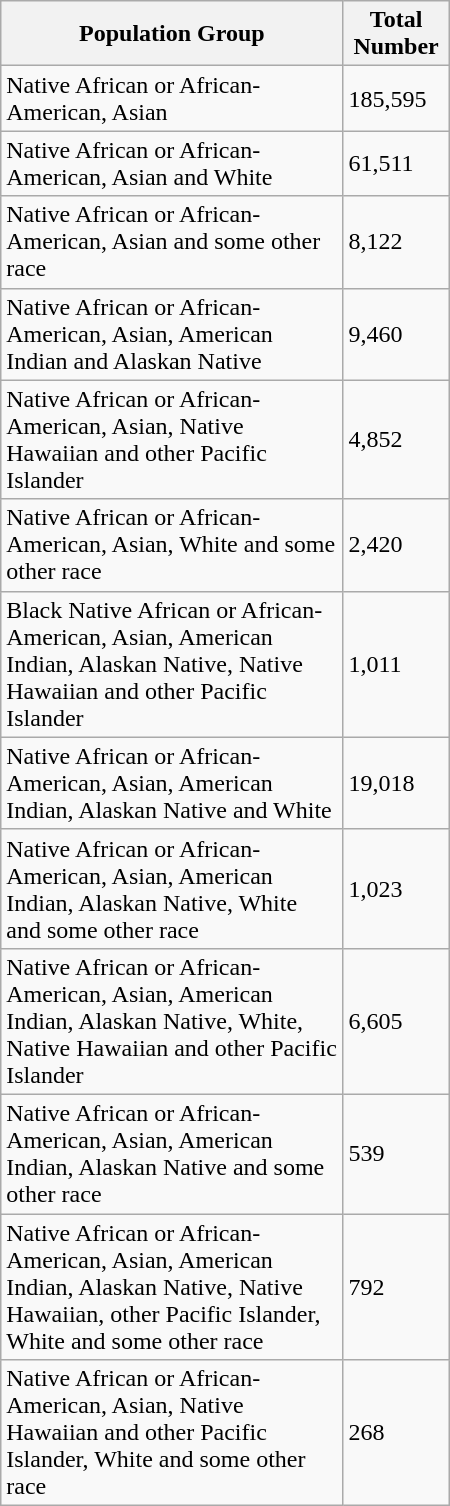<table class="wikitable sortable" style="width:300px;">
<tr>
<th>Population Group</th>
<th>Total Number</th>
</tr>
<tr>
<td>Native African or African-American, Asian</td>
<td>185,595</td>
</tr>
<tr>
<td>Native African or African-American, Asian and White</td>
<td>61,511</td>
</tr>
<tr>
<td>Native African or African-American, Asian and some other race</td>
<td>8,122</td>
</tr>
<tr>
<td>Native African or African-American, Asian, American Indian and Alaskan Native</td>
<td>9,460</td>
</tr>
<tr>
<td>Native African or African-American, Asian, Native Hawaiian and other Pacific Islander</td>
<td>4,852</td>
</tr>
<tr>
<td>Native African or African-American, Asian, White and some other race</td>
<td>2,420</td>
</tr>
<tr>
<td>Black Native African or African-American, Asian, American Indian, Alaskan Native, Native Hawaiian and other Pacific Islander</td>
<td>1,011</td>
</tr>
<tr>
<td>Native African or African-American, Asian, American Indian, Alaskan Native and White</td>
<td>19,018</td>
</tr>
<tr>
<td>Native African or African-American, Asian, American Indian, Alaskan Native, White and some other race</td>
<td>1,023</td>
</tr>
<tr>
<td>Native African or African-American, Asian, American Indian, Alaskan Native, White, Native Hawaiian and other Pacific Islander</td>
<td>6,605</td>
</tr>
<tr>
<td>Native African or African-American, Asian, American Indian, Alaskan Native and some other race</td>
<td>539</td>
</tr>
<tr>
<td>Native African or African-American, Asian, American Indian, Alaskan Native, Native Hawaiian, other Pacific Islander, White and some other race</td>
<td>792</td>
</tr>
<tr>
<td>Native African or African-American, Asian, Native Hawaiian and other Pacific Islander, White and some other race</td>
<td>268</td>
</tr>
</table>
